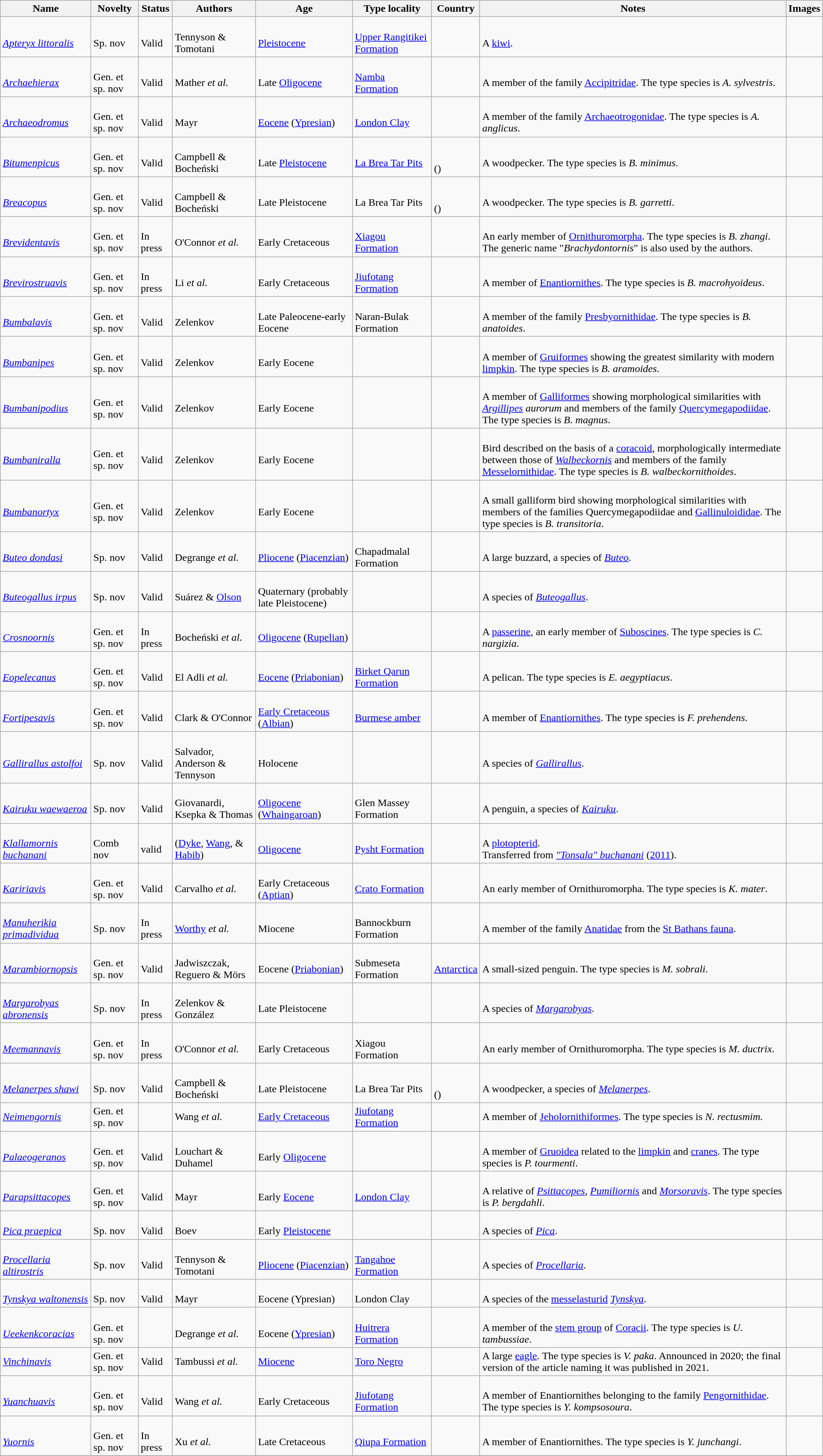<table class="wikitable sortable" align="center" width="100%">
<tr>
<th>Name</th>
<th>Novelty</th>
<th>Status</th>
<th>Authors</th>
<th>Age</th>
<th>Type locality</th>
<th>Country</th>
<th>Notes</th>
<th>Images</th>
</tr>
<tr>
<td><br><em><a href='#'>Apteryx littoralis</a></em></td>
<td><br>Sp. nov</td>
<td><br>Valid</td>
<td><br>Tennyson & Tomotani</td>
<td><br><a href='#'>Pleistocene</a></td>
<td><br><a href='#'>Upper Rangitikei Formation</a></td>
<td><br></td>
<td><br>A <a href='#'>kiwi</a>.</td>
<td></td>
</tr>
<tr>
<td><br><em><a href='#'>Archaehierax</a></em></td>
<td><br>Gen. et sp. nov</td>
<td><br>Valid</td>
<td><br>Mather <em>et al.</em></td>
<td><br>Late <a href='#'>Oligocene</a></td>
<td><br><a href='#'>Namba Formation</a></td>
<td><br></td>
<td><br>A member of the family <a href='#'>Accipitridae</a>. The type species is <em>A. sylvestris</em>.</td>
<td></td>
</tr>
<tr>
<td><br><em><a href='#'>Archaeodromus</a></em></td>
<td><br>Gen. et sp. nov</td>
<td><br>Valid</td>
<td><br>Mayr</td>
<td><br><a href='#'>Eocene</a> (<a href='#'>Ypresian</a>)</td>
<td><br><a href='#'>London Clay</a></td>
<td><br></td>
<td><br>A member of the family <a href='#'>Archaeotrogonidae</a>. The type species is <em>A. anglicus</em>.</td>
<td></td>
</tr>
<tr>
<td><br><em><a href='#'>Bitumenpicus</a></em></td>
<td><br>Gen. et sp. nov</td>
<td><br>Valid</td>
<td><br>Campbell & Bocheński</td>
<td><br>Late <a href='#'>Pleistocene</a></td>
<td><br><a href='#'>La Brea Tar Pits</a></td>
<td><br><br>()</td>
<td><br>A woodpecker. The type species is <em>B. minimus</em>.</td>
<td></td>
</tr>
<tr>
<td><br><em><a href='#'>Breacopus</a></em></td>
<td><br>Gen. et sp. nov</td>
<td><br>Valid</td>
<td><br>Campbell & Bocheński</td>
<td><br>Late Pleistocene</td>
<td><br>La Brea Tar Pits</td>
<td><br><br>()</td>
<td><br>A woodpecker. The type species is <em>B. garretti</em>.</td>
<td></td>
</tr>
<tr>
<td><br><em><a href='#'>Brevidentavis</a></em></td>
<td><br>Gen. et sp. nov</td>
<td><br>In press</td>
<td><br>O'Connor <em>et al.</em></td>
<td><br>Early Cretaceous</td>
<td><br><a href='#'>Xiagou Formation</a></td>
<td><br></td>
<td><br>An early member of <a href='#'>Ornithuromorpha</a>. The type species is <em>B. zhangi</em>. The generic name "<em>Brachydontornis</em>" is also used by the authors.</td>
<td></td>
</tr>
<tr>
<td><br><em><a href='#'>Brevirostruavis</a></em></td>
<td><br>Gen. et sp. nov</td>
<td><br>In press</td>
<td><br>Li <em>et al.</em></td>
<td><br>Early Cretaceous</td>
<td><br><a href='#'>Jiufotang Formation</a></td>
<td><br></td>
<td><br>A member of <a href='#'>Enantiornithes</a>. The type species is <em>B. macrohyoideus</em>.</td>
<td></td>
</tr>
<tr>
<td><br><em><a href='#'>Bumbalavis</a></em></td>
<td><br>Gen. et sp. nov</td>
<td><br>Valid</td>
<td><br>Zelenkov</td>
<td><br>Late Paleocene-early Eocene</td>
<td><br>Naran-Bulak Formation</td>
<td><br></td>
<td><br>A member of the family <a href='#'>Presbyornithidae</a>. The type species is <em>B. anatoides</em>.</td>
<td></td>
</tr>
<tr>
<td><br><em><a href='#'>Bumbanipes</a></em></td>
<td><br>Gen. et sp. nov</td>
<td><br>Valid</td>
<td><br>Zelenkov</td>
<td><br>Early Eocene</td>
<td></td>
<td><br></td>
<td><br>A member of <a href='#'>Gruiformes</a> showing the greatest similarity with modern <a href='#'>limpkin</a>. The type species is <em>B. aramoides</em>.</td>
<td></td>
</tr>
<tr>
<td><br><em><a href='#'>Bumbanipodius</a></em></td>
<td><br>Gen. et sp. nov</td>
<td><br>Valid</td>
<td><br>Zelenkov</td>
<td><br>Early Eocene</td>
<td></td>
<td><br></td>
<td><br>A member of <a href='#'>Galliformes</a> showing morphological similarities with <em><a href='#'>Argillipes</a> aurorum</em> and members of the family <a href='#'>Quercymegapodiidae</a>. The type species is <em>B. magnus</em>.</td>
<td></td>
</tr>
<tr>
<td><br><em><a href='#'>Bumbaniralla</a></em></td>
<td><br>Gen. et sp. nov</td>
<td><br>Valid</td>
<td><br>Zelenkov</td>
<td><br>Early Eocene</td>
<td></td>
<td><br></td>
<td><br>Bird described on the basis of a <a href='#'>coracoid</a>, morphologically intermediate between those of <em><a href='#'>Walbeckornis</a></em> and members of the family <a href='#'>Messelornithidae</a>. The type species is <em>B. walbeckornithoides</em>.</td>
<td></td>
</tr>
<tr>
<td><br><em><a href='#'>Bumbanortyx</a></em></td>
<td><br>Gen. et sp. nov</td>
<td><br>Valid</td>
<td><br>Zelenkov</td>
<td><br>Early Eocene</td>
<td></td>
<td><br></td>
<td><br>A small galliform bird showing morphological similarities with members of the families Quercymegapodiidae and <a href='#'>Gallinuloididae</a>. The type species is <em>B. transitoria</em>.</td>
<td></td>
</tr>
<tr>
<td><br><em><a href='#'>Buteo dondasi</a></em></td>
<td><br>Sp. nov</td>
<td><br>Valid</td>
<td><br>Degrange <em>et al.</em></td>
<td><br><a href='#'>Pliocene</a> (<a href='#'>Piacenzian</a>)</td>
<td><br>Chapadmalal Formation</td>
<td><br></td>
<td><br>A large buzzard, a species of <em><a href='#'>Buteo</a></em>.</td>
<td></td>
</tr>
<tr>
<td><br><em><a href='#'>Buteogallus irpus</a></em></td>
<td><br>Sp. nov</td>
<td><br>Valid</td>
<td><br>Suárez & <a href='#'>Olson</a></td>
<td><br>Quaternary (probably late Pleistocene)</td>
<td></td>
<td><br><br>
</td>
<td><br>A species of <em><a href='#'>Buteogallus</a></em>.</td>
<td></td>
</tr>
<tr>
<td><br><em><a href='#'>Crosnoornis</a></em></td>
<td><br>Gen. et sp. nov</td>
<td><br>In press</td>
<td><br>Bocheński <em>et al.</em></td>
<td><br><a href='#'>Oligocene</a> (<a href='#'>Rupelian</a>)</td>
<td></td>
<td><br></td>
<td><br>A <a href='#'>passerine</a>, an early member of <a href='#'>Suboscines</a>. The type species is <em>C. nargizia</em>.</td>
<td></td>
</tr>
<tr>
<td><br><em><a href='#'>Eopelecanus</a></em></td>
<td><br>Gen. et sp. nov</td>
<td><br>Valid</td>
<td><br>El Adli <em>et al.</em></td>
<td><br><a href='#'>Eocene</a> (<a href='#'>Priabonian</a>)</td>
<td><br><a href='#'>Birket Qarun Formation</a></td>
<td><br></td>
<td><br>A pelican. The type species is <em>E. aegyptiacus</em>.</td>
<td></td>
</tr>
<tr>
<td><br><em><a href='#'>Fortipesavis</a></em></td>
<td><br>Gen. et sp. nov</td>
<td><br>Valid</td>
<td><br>Clark & O'Connor</td>
<td><br><a href='#'>Early Cretaceous</a> (<a href='#'>Albian</a>)</td>
<td><br><a href='#'>Burmese amber</a></td>
<td><br></td>
<td><br>A member of <a href='#'>Enantiornithes</a>. The type species is <em>F. prehendens</em>.</td>
<td></td>
</tr>
<tr>
<td><br><em><a href='#'>Gallirallus astolfoi</a></em></td>
<td><br>Sp. nov</td>
<td><br>Valid</td>
<td><br>Salvador, Anderson & Tennyson</td>
<td><br>Holocene</td>
<td></td>
<td><br></td>
<td><br>A species of <em><a href='#'>Gallirallus</a></em>.</td>
<td></td>
</tr>
<tr>
<td><br><em><a href='#'>Kairuku waewaeroa</a></em></td>
<td><br>Sp. nov</td>
<td><br>Valid</td>
<td><br>Giovanardi, Ksepka & Thomas</td>
<td><br><a href='#'>Oligocene</a> (<a href='#'>Whaingaroan</a>)</td>
<td><br>Glen Massey Formation</td>
<td><br></td>
<td><br>A penguin, a species of <em><a href='#'>Kairuku</a></em>.</td>
<td></td>
</tr>
<tr>
<td><br><em><a href='#'>Klallamornis buchanani</a></em></td>
<td><br>Comb nov</td>
<td><br>valid</td>
<td><br>(<a href='#'>Dyke</a>, <a href='#'>Wang</a>, & <a href='#'>Habib</a>)</td>
<td><br><a href='#'>Oligocene</a></td>
<td><br><a href='#'>Pysht Formation</a></td>
<td><br><br></td>
<td><br>A <a href='#'>plotopterid</a>.<br> Transferred from <em><a href='#'>"Tonsala" buchanani</a></em> (<a href='#'>2011</a>).</td>
<td><br></td>
</tr>
<tr>
<td><br><em><a href='#'>Kaririavis</a></em></td>
<td><br>Gen. et sp. nov</td>
<td><br>Valid</td>
<td><br>Carvalho <em>et al.</em></td>
<td><br>Early Cretaceous (<a href='#'>Aptian</a>)</td>
<td><br><a href='#'>Crato Formation</a></td>
<td><br></td>
<td><br>An early member of Ornithuromorpha. The type species is <em>K. mater</em>.</td>
<td></td>
</tr>
<tr>
<td><br><em><a href='#'>Manuherikia primadividua</a></em></td>
<td><br>Sp. nov</td>
<td><br>In press</td>
<td><br><a href='#'>Worthy</a> <em>et al.</em></td>
<td><br>Miocene</td>
<td><br>Bannockburn Formation</td>
<td><br></td>
<td><br>A member of the family <a href='#'>Anatidae</a> from the <a href='#'>St Bathans fauna</a>.</td>
<td></td>
</tr>
<tr>
<td><br><em><a href='#'>Marambiornopsis</a></em></td>
<td><br>Gen. et sp. nov</td>
<td><br>Valid</td>
<td><br>Jadwiszczak, Reguero & Mörs</td>
<td><br>Eocene (<a href='#'>Priabonian</a>)</td>
<td><br>Submeseta Formation</td>
<td><br><a href='#'>Antarctica</a></td>
<td><br>A small-sized penguin. The type species is <em>M. sobrali</em>.</td>
<td></td>
</tr>
<tr>
<td><br><em><a href='#'>Margarobyas abronensis</a></em></td>
<td><br>Sp. nov</td>
<td><br>In press</td>
<td><br>Zelenkov & González</td>
<td><br>Late Pleistocene</td>
<td></td>
<td><br></td>
<td><br>A species of <em><a href='#'>Margarobyas</a></em>.</td>
<td></td>
</tr>
<tr>
<td><br><em><a href='#'>Meemannavis</a></em></td>
<td><br>Gen. et sp. nov</td>
<td><br>In press</td>
<td><br>O'Connor <em>et al.</em></td>
<td><br>Early Cretaceous</td>
<td><br>Xiagou Formation</td>
<td><br></td>
<td><br>An early member of Ornithuromorpha. The type species is <em>M. ductrix</em>.</td>
<td></td>
</tr>
<tr>
<td><br><em><a href='#'>Melanerpes shawi</a></em></td>
<td><br>Sp. nov</td>
<td><br>Valid</td>
<td><br>Campbell & Bocheński</td>
<td><br>Late Pleistocene</td>
<td><br>La Brea Tar Pits</td>
<td><br><br>()</td>
<td><br>A woodpecker, a species of <em><a href='#'>Melanerpes</a></em>.</td>
<td></td>
</tr>
<tr>
<td><em><a href='#'>Neimengornis</a></em></td>
<td>Gen. et sp. nov</td>
<td></td>
<td>Wang <em>et al.</em></td>
<td><a href='#'>Early Cretaceous</a></td>
<td><a href='#'>Jiufotang Formation</a></td>
<td></td>
<td>A member of <a href='#'>Jeholornithiformes</a>. The type species is <em>N. rectusmim.</em></td>
<td></td>
</tr>
<tr>
<td><br><em><a href='#'>Palaeogeranos</a></em></td>
<td><br>Gen. et sp. nov</td>
<td><br>Valid</td>
<td><br>Louchart & Duhamel</td>
<td><br>Early <a href='#'>Oligocene</a></td>
<td></td>
<td><br></td>
<td><br>A member of <a href='#'>Gruoidea</a> related to the <a href='#'>limpkin</a> and <a href='#'>cranes</a>. The type species is <em>P. tourmenti</em>.</td>
<td></td>
</tr>
<tr>
<td><br><em><a href='#'>Parapsittacopes</a></em></td>
<td><br>Gen. et sp. nov</td>
<td><br>Valid</td>
<td><br>Mayr</td>
<td><br>Early <a href='#'>Eocene</a></td>
<td><br><a href='#'>London Clay</a></td>
<td><br></td>
<td><br>A relative of <em><a href='#'>Psittacopes</a></em>, <em><a href='#'>Pumiliornis</a></em> and <em><a href='#'>Morsoravis</a></em>. The type species is <em>P. bergdahli</em>.</td>
<td></td>
</tr>
<tr>
<td><br><em><a href='#'>Pica praepica</a></em></td>
<td><br>Sp. nov</td>
<td><br>Valid</td>
<td><br>Boev</td>
<td><br>Early <a href='#'>Pleistocene</a></td>
<td></td>
<td><br></td>
<td><br>A species of <em><a href='#'>Pica</a></em>.</td>
<td></td>
</tr>
<tr>
<td><br><em><a href='#'>Procellaria altirostris</a></em></td>
<td><br>Sp. nov</td>
<td><br>Valid</td>
<td><br>Tennyson & Tomotani</td>
<td><br><a href='#'>Pliocene</a> (<a href='#'>Piacenzian</a>)</td>
<td><br><a href='#'>Tangahoe Formation</a></td>
<td><br></td>
<td><br>A species of <em><a href='#'>Procellaria</a></em>.</td>
<td></td>
</tr>
<tr>
<td><br><em><a href='#'>Tynskya waltonensis</a></em></td>
<td><br>Sp. nov</td>
<td><br>Valid</td>
<td><br>Mayr</td>
<td><br>Eocene (Ypresian)</td>
<td><br>London Clay</td>
<td><br></td>
<td><br>A species of the <a href='#'>messelasturid</a> <em><a href='#'>Tynskya</a></em>.</td>
<td></td>
</tr>
<tr>
<td><br><em><a href='#'>Ueekenkcoracias</a></em></td>
<td><br>Gen. et sp. nov</td>
<td></td>
<td><br>Degrange <em>et al.</em></td>
<td><br>Eocene (<a href='#'>Ypresian</a>)</td>
<td><br><a href='#'>Huitrera Formation</a></td>
<td><br></td>
<td><br>A member of the <a href='#'>stem group</a> of <a href='#'>Coracii</a>. The type species is <em>U. tambussiae</em>.</td>
<td></td>
</tr>
<tr>
<td><em><a href='#'>Vinchinavis</a></em></td>
<td>Gen. et sp. nov</td>
<td>Valid</td>
<td>Tambussi <em>et al.</em></td>
<td><a href='#'>Miocene</a></td>
<td><a href='#'>Toro Negro</a></td>
<td></td>
<td>A large <a href='#'>eagle</a>. The type species is <em>V. paka</em>. Announced in 2020; the final version of the article naming it was published in 2021.</td>
<td></td>
</tr>
<tr>
<td><br><em><a href='#'>Yuanchuavis</a></em></td>
<td><br>Gen. et sp. nov</td>
<td><br>Valid</td>
<td><br>Wang <em>et al.</em></td>
<td><br>Early Cretaceous</td>
<td><br><a href='#'>Jiufotang Formation</a></td>
<td><br></td>
<td><br>A member of Enantiornithes belonging to the family <a href='#'>Pengornithidae</a>. The type species is <em>Y. kompsosoura</em>.</td>
<td></td>
</tr>
<tr>
<td><br><em><a href='#'>Yuornis</a></em></td>
<td><br>Gen. et sp. nov</td>
<td><br>In press</td>
<td><br>Xu <em>et al.</em></td>
<td><br>Late Cretaceous</td>
<td><br><a href='#'>Qiupa Formation</a></td>
<td><br></td>
<td><br>A member of Enantiornithes. The type species is <em>Y. junchangi</em>.</td>
<td></td>
</tr>
<tr>
</tr>
</table>
